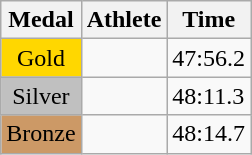<table class="wikitable">
<tr>
<th>Medal</th>
<th>Athlete</th>
<th>Time</th>
</tr>
<tr>
<td style="text-align:center;background-color:gold;">Gold</td>
<td></td>
<td>47:56.2</td>
</tr>
<tr>
<td style="text-align:center;background-color:silver;">Silver</td>
<td></td>
<td>48:11.3</td>
</tr>
<tr>
<td style="text-align:center;background-color:#CC9966;">Bronze</td>
<td></td>
<td>48:14.7</td>
</tr>
</table>
